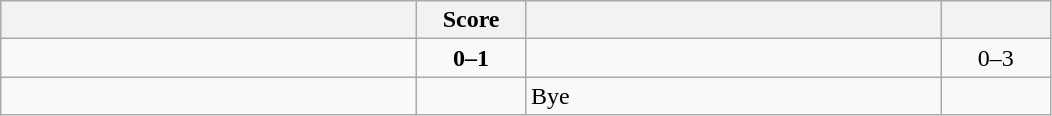<table class="wikitable" style="text-align: center; ">
<tr>
<th align="right" width="270"></th>
<th width="65">Score</th>
<th align="left" width="270"></th>
<th width="65"></th>
</tr>
<tr>
<td align="left"></td>
<td><strong>0–1</strong></td>
<td align="left"><strong></strong></td>
<td>0–3 <strong></strong></td>
</tr>
<tr>
<td align="left"><strong></strong></td>
<td></td>
<td align="left">Bye</td>
<td></td>
</tr>
</table>
